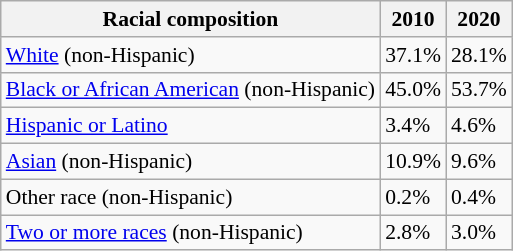<table class="wikitable sortable collapsible floatleft" style="font-size: 90%; float:center;">
<tr>
<th>Racial composition</th>
<th>2010</th>
<th>2020</th>
</tr>
<tr>
<td><a href='#'>White</a> (non-Hispanic)</td>
<td>37.1%</td>
<td>28.1%</td>
</tr>
<tr>
<td><a href='#'>Black or African American</a> (non-Hispanic)</td>
<td>45.0%</td>
<td>53.7%</td>
</tr>
<tr>
<td><a href='#'>Hispanic or Latino</a></td>
<td>3.4%</td>
<td>4.6%</td>
</tr>
<tr>
<td><a href='#'>Asian</a> (non-Hispanic)</td>
<td>10.9%</td>
<td>9.6%</td>
</tr>
<tr>
<td>Other race (non-Hispanic)</td>
<td>0.2%</td>
<td>0.4%</td>
</tr>
<tr>
<td><a href='#'>Two or more races</a> (non-Hispanic)</td>
<td>2.8%</td>
<td>3.0%</td>
</tr>
</table>
